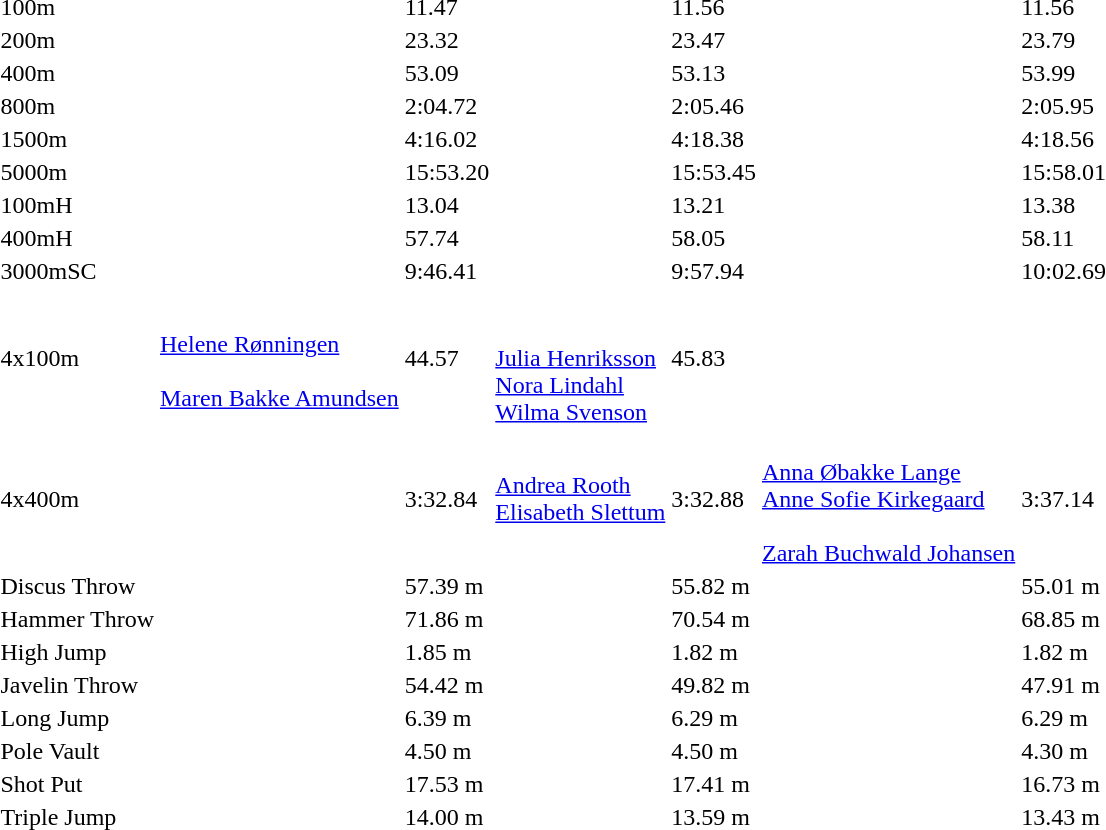<table>
<tr>
<td>100m</td>
<td></td>
<td>11.47</td>
<td></td>
<td>11.56</td>
<td></td>
<td>11.56</td>
</tr>
<tr>
<td>200m</td>
<td></td>
<td>23.32</td>
<td></td>
<td>23.47</td>
<td></td>
<td>23.79</td>
</tr>
<tr>
<td>400m</td>
<td></td>
<td>53.09</td>
<td></td>
<td>53.13</td>
<td></td>
<td>53.99</td>
</tr>
<tr>
<td>800m</td>
<td></td>
<td>2:04.72</td>
<td></td>
<td>2:05.46</td>
<td></td>
<td>2:05.95</td>
</tr>
<tr>
<td>1500m</td>
<td></td>
<td>4:16.02</td>
<td></td>
<td>4:18.38</td>
<td></td>
<td>4:18.56</td>
</tr>
<tr>
<td>5000m</td>
<td></td>
<td>15:53.20</td>
<td></td>
<td>15:53.45</td>
<td></td>
<td>15:58.01</td>
</tr>
<tr>
<td>100mH</td>
<td></td>
<td>13.04</td>
<td></td>
<td>13.21</td>
<td></td>
<td>13.38</td>
</tr>
<tr>
<td>400mH</td>
<td></td>
<td>57.74</td>
<td></td>
<td>58.05</td>
<td></td>
<td>58.11</td>
</tr>
<tr>
<td>3000mSC</td>
<td></td>
<td>9:46.41</td>
<td></td>
<td>9:57.94</td>
<td></td>
<td>10:02.69</td>
</tr>
<tr>
<td>4x100m</td>
<td><br><a href='#'>Helene Rønningen</a><br><br><a href='#'>Maren Bakke Amundsen</a><br></td>
<td>44.57</td>
<td><br><br><a href='#'>Julia Henriksson</a><br><a href='#'>Nora Lindahl</a><br><a href='#'>Wilma Svenson</a></td>
<td>45.83</td>
</tr>
<tr>
<td>4x400m</td>
<td><br><br><br><br></td>
<td>3:32.84</td>
<td><br><a href='#'>Andrea Rooth</a><br><a href='#'>Elisabeth Slettum</a><br><br></td>
<td>3:32.88</td>
<td><br><a href='#'>Anna Øbakke Lange</a><br><a href='#'>Anne Sofie Kirkegaard</a><br><br><a href='#'>Zarah Buchwald Johansen</a></td>
<td>3:37.14</td>
</tr>
<tr>
<td>Discus Throw</td>
<td></td>
<td>57.39 m</td>
<td></td>
<td>55.82 m</td>
<td></td>
<td>55.01 m</td>
</tr>
<tr>
<td>Hammer Throw</td>
<td></td>
<td>71.86 m</td>
<td></td>
<td>70.54 m</td>
<td></td>
<td>68.85 m</td>
</tr>
<tr>
<td>High Jump</td>
<td></td>
<td>1.85 m</td>
<td></td>
<td>1.82 m</td>
<td></td>
<td>1.82 m</td>
</tr>
<tr>
<td>Javelin Throw</td>
<td></td>
<td>54.42 m</td>
<td></td>
<td>49.82 m</td>
<td></td>
<td>47.91 m</td>
</tr>
<tr>
<td>Long Jump</td>
<td></td>
<td>6.39 m</td>
<td></td>
<td>6.29 m</td>
<td></td>
<td>6.29 m</td>
</tr>
<tr>
<td>Pole Vault</td>
<td></td>
<td>4.50 m</td>
<td></td>
<td>4.50 m</td>
<td></td>
<td>4.30 m</td>
</tr>
<tr>
<td>Shot Put</td>
<td></td>
<td>17.53 m</td>
<td></td>
<td>17.41 m</td>
<td></td>
<td>16.73 m</td>
</tr>
<tr>
<td>Triple Jump</td>
<td></td>
<td>14.00 m</td>
<td></td>
<td>13.59 m</td>
<td></td>
<td>13.43 m</td>
</tr>
</table>
